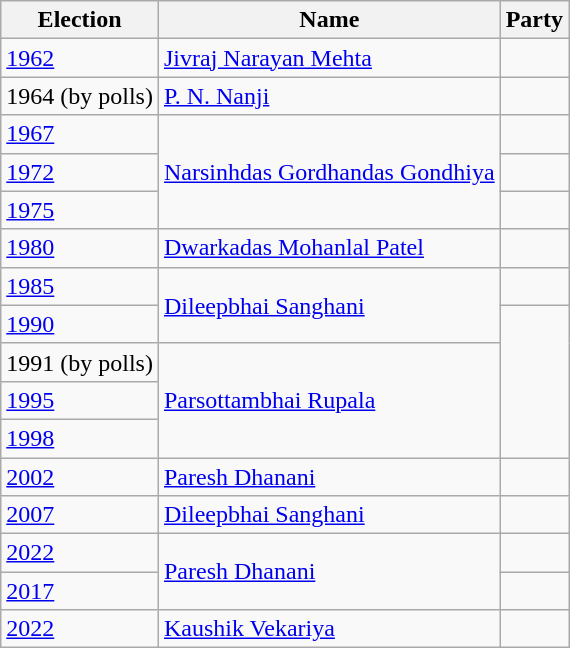<table class ="wikitable sortable">
<tr>
<th>Election</th>
<th>Name</th>
<th colspan=2>Party</th>
</tr>
<tr>
<td><a href='#'>1962</a></td>
<td><a href='#'>Jivraj Narayan Mehta</a></td>
<td></td>
</tr>
<tr>
<td>1964 (by polls)</td>
<td><a href='#'>P. N. Nanji</a></td>
<td></td>
</tr>
<tr>
<td><a href='#'>1967</a></td>
<td rowspan=3><a href='#'>Narsinhdas Gordhandas Gondhiya</a></td>
<td></td>
</tr>
<tr>
<td><a href='#'>1972</a></td>
<td></td>
</tr>
<tr>
<td><a href='#'>1975</a></td>
</tr>
<tr>
<td><a href='#'>1980</a></td>
<td><a href='#'>Dwarkadas Mohanlal Patel</a></td>
<td></td>
</tr>
<tr>
<td><a href='#'>1985</a></td>
<td rowspan=2><a href='#'>Dileepbhai Sanghani</a></td>
<td></td>
</tr>
<tr>
<td><a href='#'>1990</a></td>
</tr>
<tr>
<td>1991 (by polls)</td>
<td rowspan=3><a href='#'>Parsottambhai Rupala</a></td>
</tr>
<tr>
<td><a href='#'>1995</a></td>
</tr>
<tr>
<td><a href='#'>1998</a></td>
</tr>
<tr>
<td><a href='#'>2002</a></td>
<td><a href='#'>Paresh Dhanani</a></td>
<td></td>
</tr>
<tr>
<td><a href='#'>2007</a></td>
<td><a href='#'>Dileepbhai Sanghani</a></td>
<td></td>
</tr>
<tr>
<td><a href='#'>2022</a></td>
<td rowspan=2><a href='#'>Paresh Dhanani</a></td>
<td></td>
</tr>
<tr>
<td><a href='#'>2017</a></td>
</tr>
<tr>
<td><a href='#'>2022</a></td>
<td><a href='#'>Kaushik Vekariya</a></td>
<td></td>
</tr>
</table>
